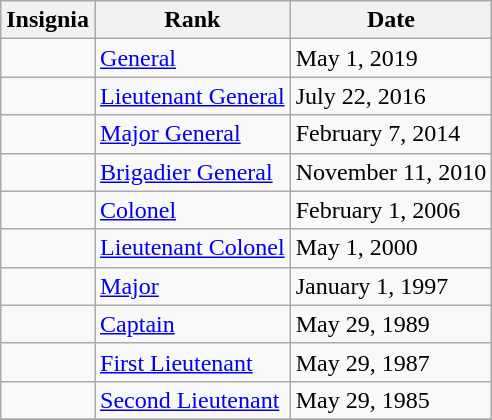<table class="wikitable">
<tr>
<th>Insignia</th>
<th>Rank</th>
<th>Date</th>
</tr>
<tr>
<td></td>
<td><a href='#'>General</a></td>
<td>May 1, 2019</td>
</tr>
<tr>
<td></td>
<td><a href='#'>Lieutenant General</a></td>
<td>July 22, 2016</td>
</tr>
<tr>
<td></td>
<td><a href='#'>Major General</a></td>
<td>February 7, 2014</td>
</tr>
<tr>
<td></td>
<td><a href='#'>Brigadier General</a></td>
<td>November 11, 2010</td>
</tr>
<tr>
<td></td>
<td><a href='#'>Colonel</a></td>
<td>February 1, 2006</td>
</tr>
<tr>
<td></td>
<td><a href='#'>Lieutenant Colonel</a></td>
<td>May 1, 2000</td>
</tr>
<tr>
<td></td>
<td><a href='#'>Major</a></td>
<td>January 1, 1997</td>
</tr>
<tr>
<td></td>
<td><a href='#'>Captain</a></td>
<td>May 29, 1989</td>
</tr>
<tr>
<td></td>
<td><a href='#'>First Lieutenant</a></td>
<td>May 29, 1987</td>
</tr>
<tr>
<td></td>
<td><a href='#'>Second Lieutenant</a></td>
<td>May 29, 1985</td>
</tr>
<tr>
</tr>
</table>
